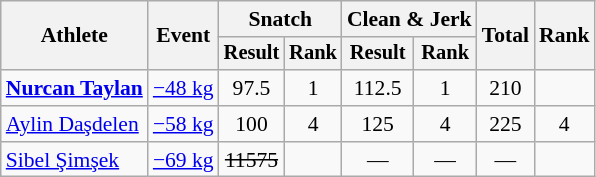<table class="wikitable" style="font-size:90%">
<tr>
<th rowspan="2">Athlete</th>
<th rowspan="2">Event</th>
<th colspan="2">Snatch</th>
<th colspan="2">Clean & Jerk</th>
<th rowspan="2">Total</th>
<th rowspan="2">Rank</th>
</tr>
<tr style="font-size:95%">
<th>Result</th>
<th>Rank</th>
<th>Result</th>
<th>Rank</th>
</tr>
<tr align=center>
<td align=left><strong><a href='#'>Nurcan Taylan</a></strong></td>
<td align=left><a href='#'>−48 kg</a></td>
<td>97.5 </td>
<td>1</td>
<td>112.5</td>
<td>1</td>
<td>210 </td>
<td></td>
</tr>
<tr align=center>
<td align=left><a href='#'>Aylin Daşdelen</a></td>
<td align=left><a href='#'>−58 kg</a></td>
<td>100</td>
<td>4</td>
<td>125</td>
<td>4</td>
<td>225</td>
<td>4</td>
</tr>
<tr align=center>
<td align=left><a href='#'>Sibel Şimşek</a></td>
<td align=left><a href='#'>−69 kg</a></td>
<td><s>11575</s></td>
<td></td>
<td>—</td>
<td>—</td>
<td>—</td>
<td></td>
</tr>
</table>
